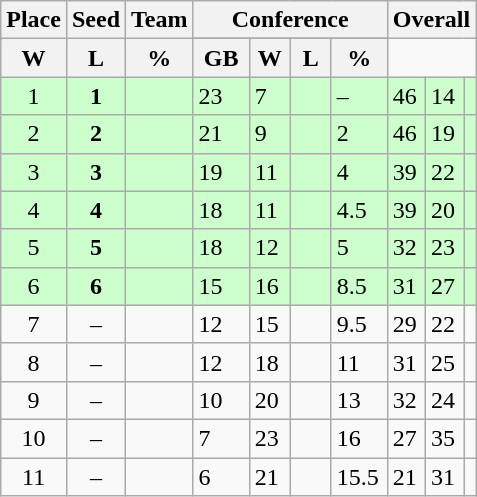<table class="wikitable">
<tr>
<th rowspan ="2">Place</th>
<th rowspan ="2">Seed</th>
<th rowspan ="2">Team</th>
<th colspan = "4">Conference</th>
<th colspan = "3">Overall</th>
</tr>
<tr>
</tr>
<tr>
<th scope="col" style="width: 20px;">W</th>
<th scope="col" style="width: 20px;">L</th>
<th scope="col" style="width: 30px;">%</th>
<th scope="col" style="width: 30px;">GB</th>
<th scope="col" style="width: 20px;">W</th>
<th scope="col" style="width: 20px;">L</th>
<th scope="col" style="width: 30px;">%</th>
</tr>
<tr bgcolor=#ccffcc>
<td style="text-align:center;">1</td>
<td style="text-align:center;"><strong>1</strong></td>
<td></td>
<td>23</td>
<td>7</td>
<td></td>
<td>–</td>
<td>46</td>
<td>14</td>
<td></td>
</tr>
<tr bgcolor=#ccffcc>
<td style="text-align:center;">2</td>
<td style="text-align:center;"><strong>2</strong></td>
<td></td>
<td>21</td>
<td>9</td>
<td></td>
<td>2</td>
<td>46</td>
<td>19</td>
<td></td>
</tr>
<tr bgcolor=#ccffcc>
<td style="text-align:center;">3</td>
<td style="text-align:center;"><strong>3</strong></td>
<td></td>
<td>19</td>
<td>11</td>
<td></td>
<td>4</td>
<td>39</td>
<td>22</td>
<td></td>
</tr>
<tr bgcolor=#ccffcc>
<td style="text-align:center;">4</td>
<td style="text-align:center;"><strong>4</strong></td>
<td></td>
<td>18</td>
<td>11</td>
<td></td>
<td>4.5</td>
<td>39</td>
<td>20</td>
<td></td>
</tr>
<tr bgcolor=#ccffcc>
<td style="text-align:center;">5</td>
<td style="text-align:center;"><strong>5</strong></td>
<td></td>
<td>18</td>
<td>12</td>
<td></td>
<td>5</td>
<td>32</td>
<td>23</td>
<td></td>
</tr>
<tr bgcolor=#ccffcc>
<td style="text-align:center;">6</td>
<td style="text-align:center;"><strong>6</strong></td>
<td></td>
<td>15</td>
<td>16</td>
<td></td>
<td>8.5</td>
<td>31</td>
<td>27</td>
<td></td>
</tr>
<tr>
<td style="text-align:center;">7</td>
<td style="text-align:center;">–</td>
<td></td>
<td>12</td>
<td>15</td>
<td></td>
<td>9.5</td>
<td>29</td>
<td>22</td>
<td></td>
</tr>
<tr>
<td style="text-align:center;">8</td>
<td style="text-align:center;">–</td>
<td></td>
<td>12</td>
<td>18</td>
<td></td>
<td>11</td>
<td>31</td>
<td>25</td>
<td></td>
</tr>
<tr>
<td style="text-align:center;">9</td>
<td style="text-align:center;">–</td>
<td></td>
<td>10</td>
<td>20</td>
<td></td>
<td>13</td>
<td>32</td>
<td>24</td>
<td></td>
</tr>
<tr>
<td style="text-align:center;">10</td>
<td style="text-align:center;">–</td>
<td></td>
<td>7</td>
<td>23</td>
<td></td>
<td>16</td>
<td>27</td>
<td>35</td>
<td></td>
</tr>
<tr>
<td style="text-align:center;">11</td>
<td style="text-align:center;">–</td>
<td></td>
<td>6</td>
<td>21</td>
<td></td>
<td>15.5</td>
<td>21</td>
<td>31</td>
<td></td>
</tr>
</table>
